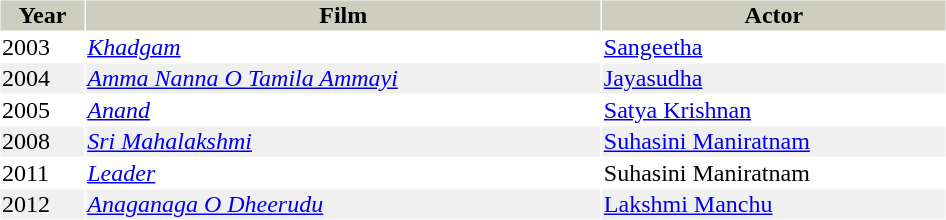<table cellspacing="1" cellpadding="1" border="0" style="width:50%;">
<tr style="background:#ccccbf;">
<th>Year</th>
<th>Film</th>
<th>Actor</th>
</tr>
<tr>
<td>2003</td>
<td><em><a href='#'>Khadgam</a></em></td>
<td><a href='#'>Sangeetha</a></td>
</tr>
<tr style="background:#f0f0f0;">
<td>2004</td>
<td><em><a href='#'>Amma Nanna O Tamila Ammayi</a></em></td>
<td><a href='#'>Jayasudha</a></td>
</tr>
<tr>
<td>2005</td>
<td><em><a href='#'>Anand</a></em></td>
<td><a href='#'>Satya Krishnan</a></td>
</tr>
<tr style="background:#f0f0f0;">
<td>2008</td>
<td><em><a href='#'>Sri Mahalakshmi</a></em></td>
<td><a href='#'>Suhasini Maniratnam</a></td>
</tr>
<tr>
<td>2011</td>
<td><em><a href='#'>Leader</a></em></td>
<td>Suhasini Maniratnam</td>
</tr>
<tr style="background:#f0f0f0;">
<td>2012</td>
<td><em><a href='#'>Anaganaga O Dheerudu</a></em></td>
<td><a href='#'>Lakshmi Manchu</a></td>
</tr>
</table>
